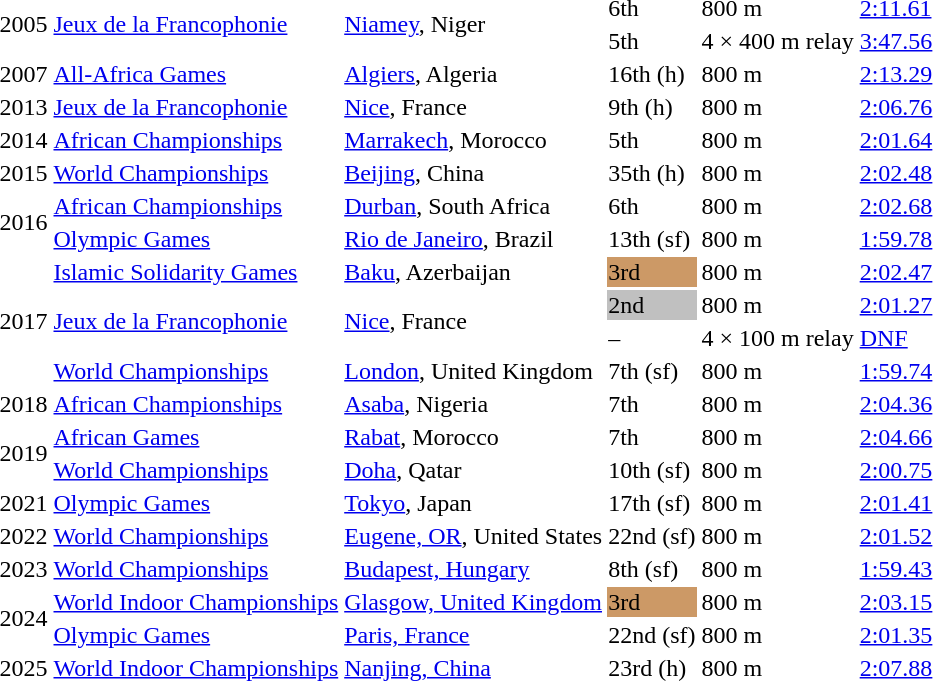<table>
<tr>
<td rowspan=2>2005</td>
<td rowspan=2><a href='#'>Jeux de la Francophonie</a></td>
<td rowspan=2><a href='#'>Niamey</a>, Niger</td>
<td>6th</td>
<td>800 m</td>
<td><a href='#'>2:11.61</a></td>
</tr>
<tr>
<td>5th</td>
<td>4 × 400 m relay</td>
<td><a href='#'>3:47.56</a></td>
</tr>
<tr>
<td>2007</td>
<td><a href='#'>All-Africa Games</a></td>
<td><a href='#'>Algiers</a>, Algeria</td>
<td>16th (h)</td>
<td>800 m</td>
<td><a href='#'>2:13.29</a></td>
</tr>
<tr>
<td>2013</td>
<td><a href='#'>Jeux de la Francophonie</a></td>
<td><a href='#'>Nice</a>, France</td>
<td>9th (h)</td>
<td>800 m</td>
<td><a href='#'>2:06.76</a></td>
</tr>
<tr>
<td>2014</td>
<td><a href='#'>African Championships</a></td>
<td><a href='#'>Marrakech</a>, Morocco</td>
<td>5th</td>
<td>800 m</td>
<td><a href='#'>2:01.64</a></td>
</tr>
<tr>
<td>2015</td>
<td><a href='#'>World Championships</a></td>
<td><a href='#'>Beijing</a>, China</td>
<td>35th (h)</td>
<td>800 m</td>
<td><a href='#'>2:02.48</a></td>
</tr>
<tr>
<td rowspan=2>2016</td>
<td><a href='#'>African Championships</a></td>
<td><a href='#'>Durban</a>, South Africa</td>
<td>6th</td>
<td>800 m</td>
<td><a href='#'>2:02.68</a></td>
</tr>
<tr>
<td><a href='#'>Olympic Games</a></td>
<td><a href='#'>Rio de Janeiro</a>, Brazil</td>
<td>13th (sf)</td>
<td>800 m</td>
<td><a href='#'>1:59.78</a></td>
</tr>
<tr>
<td rowspan=4>2017</td>
<td><a href='#'>Islamic Solidarity Games</a></td>
<td><a href='#'>Baku</a>, Azerbaijan</td>
<td bgcolor=cc9966>3rd</td>
<td>800 m</td>
<td><a href='#'>2:02.47</a></td>
</tr>
<tr>
<td rowspan=2><a href='#'>Jeux de la Francophonie</a></td>
<td rowspan=2><a href='#'>Nice</a>, France</td>
<td bgcolor=silver>2nd</td>
<td>800 m</td>
<td><a href='#'>2:01.27</a></td>
</tr>
<tr>
<td>–</td>
<td>4 × 100 m relay</td>
<td><a href='#'>DNF</a></td>
</tr>
<tr>
<td><a href='#'>World Championships</a></td>
<td><a href='#'>London</a>, United Kingdom</td>
<td>7th (sf)</td>
<td>800 m</td>
<td><a href='#'>1:59.74</a></td>
</tr>
<tr>
<td>2018</td>
<td><a href='#'>African Championships</a></td>
<td><a href='#'>Asaba</a>, Nigeria</td>
<td>7th</td>
<td>800 m</td>
<td><a href='#'>2:04.36</a></td>
</tr>
<tr>
<td rowspan=2>2019</td>
<td><a href='#'>African Games</a></td>
<td><a href='#'>Rabat</a>, Morocco</td>
<td>7th</td>
<td>800 m</td>
<td><a href='#'>2:04.66</a></td>
</tr>
<tr>
<td><a href='#'>World Championships</a></td>
<td><a href='#'>Doha</a>, Qatar</td>
<td>10th (sf)</td>
<td>800 m</td>
<td><a href='#'>2:00.75</a></td>
</tr>
<tr>
<td>2021</td>
<td><a href='#'>Olympic Games</a></td>
<td><a href='#'>Tokyo</a>, Japan</td>
<td>17th (sf)</td>
<td>800 m</td>
<td><a href='#'>2:01.41</a></td>
</tr>
<tr>
<td>2022</td>
<td><a href='#'>World Championships</a></td>
<td><a href='#'>Eugene, OR</a>, United States</td>
<td>22nd (sf)</td>
<td>800 m</td>
<td><a href='#'>2:01.52</a></td>
</tr>
<tr>
<td>2023</td>
<td><a href='#'>World Championships</a></td>
<td><a href='#'>Budapest, Hungary</a></td>
<td>8th (sf)</td>
<td>800 m</td>
<td><a href='#'>1:59.43</a></td>
</tr>
<tr>
<td rowspan=2>2024</td>
<td><a href='#'>World Indoor Championships</a></td>
<td><a href='#'>Glasgow, United Kingdom</a></td>
<td bgcolor=cc9966>3rd</td>
<td>800 m</td>
<td><a href='#'>2:03.15</a></td>
</tr>
<tr>
<td><a href='#'>Olympic Games</a></td>
<td><a href='#'>Paris, France</a></td>
<td>22nd (sf)</td>
<td>800 m</td>
<td><a href='#'>2:01.35</a></td>
</tr>
<tr>
<td>2025</td>
<td><a href='#'>World Indoor Championships</a></td>
<td><a href='#'>Nanjing, China</a></td>
<td>23rd (h)</td>
<td>800 m</td>
<td><a href='#'>2:07.88</a></td>
</tr>
</table>
